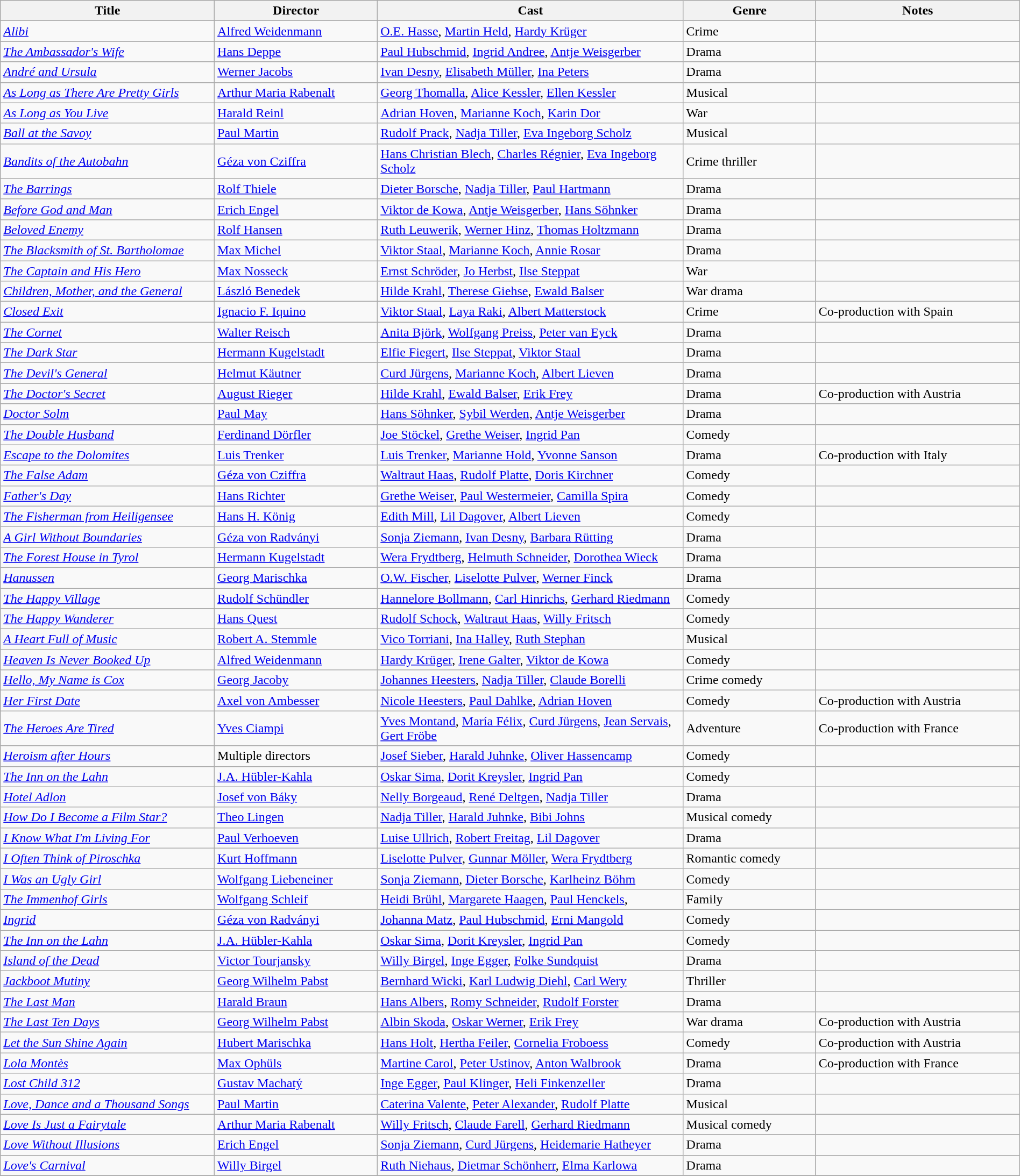<table class="wikitable" style="width:100%;">
<tr>
<th style="width:21%;">Title</th>
<th style="width:16%;">Director</th>
<th style="width:30%;">Cast</th>
<th style="width:13%;">Genre</th>
<th style="width:20%;">Notes</th>
</tr>
<tr>
<td><em><a href='#'>Alibi</a></em></td>
<td><a href='#'>Alfred Weidenmann</a></td>
<td><a href='#'>O.E. Hasse</a>, <a href='#'>Martin Held</a>, <a href='#'>Hardy Krüger</a></td>
<td>Crime</td>
<td></td>
</tr>
<tr>
<td><em><a href='#'>The Ambassador's Wife</a></em></td>
<td><a href='#'>Hans Deppe</a></td>
<td><a href='#'>Paul Hubschmid</a>, <a href='#'>Ingrid Andree</a>, <a href='#'>Antje Weisgerber</a></td>
<td>Drama</td>
<td></td>
</tr>
<tr>
<td><em><a href='#'>André and Ursula</a></em></td>
<td><a href='#'>Werner Jacobs</a></td>
<td><a href='#'>Ivan Desny</a>, <a href='#'>Elisabeth Müller</a>, <a href='#'>Ina Peters</a></td>
<td>Drama</td>
<td></td>
</tr>
<tr>
<td><em><a href='#'>As Long as There Are Pretty Girls</a></em></td>
<td><a href='#'>Arthur Maria Rabenalt</a></td>
<td><a href='#'>Georg Thomalla</a>, <a href='#'>Alice Kessler</a>, <a href='#'>Ellen Kessler</a></td>
<td>Musical</td>
<td></td>
</tr>
<tr>
<td><em><a href='#'>As Long as You Live</a></em></td>
<td><a href='#'>Harald Reinl</a></td>
<td><a href='#'>Adrian Hoven</a>, <a href='#'>Marianne Koch</a>, <a href='#'>Karin Dor</a></td>
<td>War</td>
<td></td>
</tr>
<tr>
<td><em><a href='#'>Ball at the Savoy</a></em></td>
<td><a href='#'>Paul Martin</a></td>
<td><a href='#'>Rudolf Prack</a>, <a href='#'>Nadja Tiller</a>, <a href='#'>Eva Ingeborg Scholz</a></td>
<td>Musical</td>
<td></td>
</tr>
<tr>
<td><em><a href='#'>Bandits of the Autobahn</a></em></td>
<td><a href='#'>Géza von Cziffra</a></td>
<td><a href='#'>Hans Christian Blech</a>, <a href='#'>Charles Régnier</a>, <a href='#'>Eva Ingeborg Scholz</a></td>
<td>Crime thriller</td>
<td></td>
</tr>
<tr>
<td><em><a href='#'>The Barrings</a></em></td>
<td><a href='#'>Rolf Thiele</a></td>
<td><a href='#'>Dieter Borsche</a>, <a href='#'>Nadja Tiller</a>, <a href='#'>Paul Hartmann</a></td>
<td>Drama</td>
<td></td>
</tr>
<tr>
<td><em><a href='#'>Before God and Man</a></em></td>
<td><a href='#'>Erich Engel</a></td>
<td><a href='#'>Viktor de Kowa</a>, <a href='#'>Antje Weisgerber</a>, <a href='#'>Hans Söhnker</a></td>
<td>Drama</td>
<td></td>
</tr>
<tr>
<td><em><a href='#'>Beloved Enemy</a></em></td>
<td><a href='#'>Rolf Hansen</a></td>
<td><a href='#'>Ruth Leuwerik</a>, <a href='#'>Werner Hinz</a>, <a href='#'>Thomas Holtzmann</a></td>
<td>Drama</td>
<td></td>
</tr>
<tr>
<td><em><a href='#'>The Blacksmith of St. Bartholomae</a></em></td>
<td><a href='#'>Max Michel</a></td>
<td><a href='#'>Viktor Staal</a>, <a href='#'>Marianne Koch</a>, <a href='#'>Annie Rosar</a></td>
<td>Drama</td>
<td></td>
</tr>
<tr>
<td><em><a href='#'>The Captain and His Hero</a></em></td>
<td><a href='#'>Max Nosseck</a></td>
<td><a href='#'>Ernst Schröder</a>, <a href='#'>Jo Herbst</a>, <a href='#'>Ilse Steppat</a></td>
<td>War</td>
<td></td>
</tr>
<tr>
<td><em><a href='#'>Children, Mother, and the General</a></em></td>
<td><a href='#'>László Benedek</a></td>
<td><a href='#'>Hilde Krahl</a>, <a href='#'>Therese Giehse</a>, <a href='#'>Ewald Balser</a></td>
<td>War drama</td>
<td></td>
</tr>
<tr>
<td><em><a href='#'>Closed Exit</a></em></td>
<td><a href='#'>Ignacio F. Iquino</a></td>
<td><a href='#'>Viktor Staal</a>, <a href='#'>Laya Raki</a>, <a href='#'>Albert Matterstock</a></td>
<td>Crime</td>
<td>Co-production with Spain</td>
</tr>
<tr>
<td><em><a href='#'>The Cornet</a></em></td>
<td><a href='#'>Walter Reisch</a></td>
<td><a href='#'>Anita Björk</a>, <a href='#'>Wolfgang Preiss</a>, <a href='#'>Peter van Eyck</a></td>
<td>Drama</td>
<td></td>
</tr>
<tr>
<td><em><a href='#'>The Dark Star</a></em></td>
<td><a href='#'>Hermann Kugelstadt</a></td>
<td><a href='#'>Elfie Fiegert</a>, <a href='#'>Ilse Steppat</a>, <a href='#'>Viktor Staal</a></td>
<td>Drama</td>
<td></td>
</tr>
<tr>
<td><em><a href='#'>The Devil's General</a></em></td>
<td><a href='#'>Helmut Käutner</a></td>
<td><a href='#'>Curd Jürgens</a>, <a href='#'>Marianne Koch</a>, <a href='#'>Albert Lieven</a></td>
<td>Drama</td>
<td></td>
</tr>
<tr>
<td><em><a href='#'>The Doctor's Secret</a></em></td>
<td><a href='#'>August Rieger</a></td>
<td><a href='#'>Hilde Krahl</a>, <a href='#'>Ewald Balser</a>, <a href='#'>Erik Frey</a></td>
<td>Drama</td>
<td>Co-production with Austria</td>
</tr>
<tr>
<td><em><a href='#'>Doctor Solm</a></em></td>
<td><a href='#'>Paul May</a></td>
<td><a href='#'>Hans Söhnker</a>, <a href='#'>Sybil Werden</a>, <a href='#'>Antje Weisgerber</a></td>
<td>Drama</td>
<td></td>
</tr>
<tr>
<td><em><a href='#'>The Double Husband</a></em></td>
<td><a href='#'>Ferdinand Dörfler</a></td>
<td><a href='#'>Joe Stöckel</a>, <a href='#'>Grethe Weiser</a>, <a href='#'>Ingrid Pan</a></td>
<td>Comedy</td>
<td></td>
</tr>
<tr>
<td><em><a href='#'>Escape to the Dolomites</a></em></td>
<td><a href='#'>Luis Trenker</a></td>
<td><a href='#'>Luis Trenker</a>, <a href='#'>Marianne Hold</a>, <a href='#'>Yvonne Sanson</a></td>
<td>Drama</td>
<td>Co-production with Italy</td>
</tr>
<tr>
<td><em><a href='#'>The False Adam</a></em></td>
<td><a href='#'>Géza von Cziffra</a></td>
<td><a href='#'>Waltraut Haas</a>, <a href='#'>Rudolf Platte</a>, <a href='#'>Doris Kirchner</a></td>
<td>Comedy</td>
<td></td>
</tr>
<tr>
<td><em><a href='#'>Father's Day</a></em></td>
<td><a href='#'>Hans Richter</a></td>
<td><a href='#'>Grethe Weiser</a>, <a href='#'>Paul Westermeier</a>, <a href='#'>Camilla Spira</a></td>
<td>Comedy</td>
<td></td>
</tr>
<tr>
<td><em><a href='#'>The Fisherman from Heiligensee</a></em></td>
<td><a href='#'>Hans H. König</a></td>
<td><a href='#'>Edith Mill</a>, <a href='#'>Lil Dagover</a>, <a href='#'>Albert Lieven</a></td>
<td>Comedy</td>
<td></td>
</tr>
<tr>
<td><em><a href='#'>A Girl Without Boundaries</a></em></td>
<td><a href='#'>Géza von Radványi</a></td>
<td><a href='#'>Sonja Ziemann</a>, <a href='#'>Ivan Desny</a>, <a href='#'>Barbara Rütting</a></td>
<td>Drama</td>
<td></td>
</tr>
<tr>
<td><em><a href='#'>The Forest House in Tyrol</a></em></td>
<td><a href='#'>Hermann Kugelstadt</a></td>
<td><a href='#'>Wera Frydtberg</a>, <a href='#'>Helmuth Schneider</a>, <a href='#'>Dorothea Wieck</a></td>
<td>Drama</td>
<td></td>
</tr>
<tr>
<td><em><a href='#'>Hanussen</a></em></td>
<td><a href='#'>Georg Marischka</a></td>
<td><a href='#'>O.W. Fischer</a>, <a href='#'>Liselotte Pulver</a>, <a href='#'>Werner Finck</a></td>
<td>Drama</td>
<td></td>
</tr>
<tr>
<td><em><a href='#'>The Happy Village</a></em></td>
<td><a href='#'>Rudolf Schündler</a></td>
<td><a href='#'>Hannelore Bollmann</a>, <a href='#'>Carl Hinrichs</a>, <a href='#'>Gerhard Riedmann</a></td>
<td>Comedy</td>
<td></td>
</tr>
<tr>
<td><em><a href='#'>The Happy Wanderer</a></em></td>
<td><a href='#'>Hans Quest</a></td>
<td><a href='#'>Rudolf Schock</a>, <a href='#'>Waltraut Haas</a>, <a href='#'>Willy Fritsch</a></td>
<td>Comedy</td>
<td></td>
</tr>
<tr>
<td><em><a href='#'>A Heart Full of Music</a></em></td>
<td><a href='#'>Robert A. Stemmle</a></td>
<td><a href='#'>Vico Torriani</a>, <a href='#'>Ina Halley</a>, <a href='#'>Ruth Stephan</a></td>
<td>Musical</td>
<td></td>
</tr>
<tr>
<td><em><a href='#'>Heaven Is Never Booked Up</a></em></td>
<td><a href='#'>Alfred Weidenmann</a></td>
<td><a href='#'>Hardy Krüger</a>, <a href='#'>Irene Galter</a>, <a href='#'>Viktor de Kowa</a></td>
<td>Comedy</td>
<td></td>
</tr>
<tr>
<td><em><a href='#'>Hello, My Name is Cox</a></em></td>
<td><a href='#'>Georg Jacoby</a></td>
<td><a href='#'>Johannes Heesters</a>, <a href='#'>Nadja Tiller</a>, <a href='#'>Claude Borelli</a></td>
<td>Crime comedy</td>
<td></td>
</tr>
<tr>
<td><em><a href='#'>Her First Date</a></em></td>
<td><a href='#'>Axel von Ambesser</a></td>
<td><a href='#'>Nicole Heesters</a>, <a href='#'>Paul Dahlke</a>, <a href='#'>Adrian Hoven</a></td>
<td>Comedy</td>
<td>Co-production with Austria</td>
</tr>
<tr>
<td><em><a href='#'>The Heroes Are Tired</a></em></td>
<td><a href='#'>Yves Ciampi</a></td>
<td><a href='#'>Yves Montand</a>, <a href='#'>María Félix</a>, <a href='#'>Curd Jürgens</a>, <a href='#'>Jean Servais</a>, <a href='#'>Gert Fröbe</a></td>
<td>Adventure</td>
<td>Co-production with France</td>
</tr>
<tr>
<td><em><a href='#'>Heroism after Hours</a></em></td>
<td>Multiple directors</td>
<td><a href='#'>Josef Sieber</a>, <a href='#'>Harald Juhnke</a>, <a href='#'>Oliver Hassencamp</a></td>
<td>Comedy</td>
<td></td>
</tr>
<tr>
<td><em><a href='#'>The Inn on the Lahn</a></em></td>
<td><a href='#'>J.A. Hübler-Kahla</a></td>
<td><a href='#'>Oskar Sima</a>, <a href='#'>Dorit Kreysler</a>, <a href='#'>Ingrid Pan</a></td>
<td>Comedy</td>
<td></td>
</tr>
<tr>
<td><em><a href='#'>Hotel Adlon</a></em></td>
<td><a href='#'>Josef von Báky</a></td>
<td><a href='#'>Nelly Borgeaud</a>, <a href='#'>René Deltgen</a>, <a href='#'>Nadja Tiller</a></td>
<td>Drama</td>
<td></td>
</tr>
<tr>
<td><em><a href='#'>How Do I Become a Film Star?</a></em></td>
<td><a href='#'>Theo Lingen</a></td>
<td><a href='#'>Nadja Tiller</a>, <a href='#'>Harald Juhnke</a>, <a href='#'>Bibi Johns</a></td>
<td>Musical comedy</td>
<td></td>
</tr>
<tr>
<td><em><a href='#'>I Know What I'm Living For</a></em></td>
<td><a href='#'>Paul Verhoeven</a></td>
<td><a href='#'>Luise Ullrich</a>, <a href='#'>Robert Freitag</a>, <a href='#'>Lil Dagover</a></td>
<td>Drama</td>
<td></td>
</tr>
<tr>
<td><em><a href='#'>I Often Think of Piroschka</a></em></td>
<td><a href='#'>Kurt Hoffmann</a></td>
<td><a href='#'>Liselotte Pulver</a>, <a href='#'>Gunnar Möller</a>, <a href='#'>Wera Frydtberg</a></td>
<td>Romantic comedy</td>
<td></td>
</tr>
<tr>
<td><em><a href='#'>I Was an Ugly Girl</a></em></td>
<td><a href='#'>Wolfgang Liebeneiner</a></td>
<td><a href='#'>Sonja Ziemann</a>, <a href='#'>Dieter Borsche</a>, <a href='#'>Karlheinz Böhm</a></td>
<td>Comedy</td>
<td></td>
</tr>
<tr>
<td><em><a href='#'>The Immenhof Girls</a></em></td>
<td><a href='#'>Wolfgang Schleif</a></td>
<td><a href='#'>Heidi Brühl</a>, <a href='#'>Margarete Haagen</a>, <a href='#'>Paul Henckels</a>,</td>
<td>Family</td>
<td></td>
</tr>
<tr>
<td><em><a href='#'>Ingrid</a></em></td>
<td><a href='#'>Géza von Radványi</a></td>
<td><a href='#'>Johanna Matz</a>, <a href='#'>Paul Hubschmid</a>, <a href='#'>Erni Mangold</a></td>
<td>Comedy</td>
<td></td>
</tr>
<tr>
<td><em><a href='#'>The Inn on the Lahn</a></em></td>
<td><a href='#'>J.A. Hübler-Kahla</a></td>
<td><a href='#'>Oskar Sima</a>, <a href='#'>Dorit Kreysler</a>, <a href='#'>Ingrid Pan</a></td>
<td>Comedy</td>
<td></td>
</tr>
<tr>
<td><em><a href='#'>Island of the Dead</a></em></td>
<td><a href='#'>Victor Tourjansky</a></td>
<td><a href='#'>Willy Birgel</a>, <a href='#'>Inge Egger</a>, <a href='#'>Folke Sundquist</a></td>
<td>Drama</td>
<td></td>
</tr>
<tr>
<td><em><a href='#'>Jackboot Mutiny</a></em></td>
<td><a href='#'>Georg Wilhelm Pabst</a></td>
<td><a href='#'>Bernhard Wicki</a>, <a href='#'>Karl Ludwig Diehl</a>, <a href='#'>Carl Wery</a></td>
<td>Thriller</td>
<td></td>
</tr>
<tr>
<td><em><a href='#'>The Last Man</a></em></td>
<td><a href='#'>Harald Braun</a></td>
<td><a href='#'>Hans Albers</a>, <a href='#'>Romy Schneider</a>, <a href='#'>Rudolf Forster</a></td>
<td>Drama</td>
<td></td>
</tr>
<tr>
<td><em><a href='#'>The Last Ten Days</a></em></td>
<td><a href='#'>Georg Wilhelm Pabst</a></td>
<td><a href='#'>Albin Skoda</a>, <a href='#'>Oskar Werner</a>, <a href='#'>Erik Frey</a></td>
<td>War drama</td>
<td>Co-production with Austria</td>
</tr>
<tr>
<td><em><a href='#'>Let the Sun Shine Again</a></em></td>
<td><a href='#'>Hubert Marischka</a></td>
<td><a href='#'>Hans Holt</a>, <a href='#'>Hertha Feiler</a>, <a href='#'>Cornelia Froboess</a></td>
<td>Comedy</td>
<td>Co-production with Austria</td>
</tr>
<tr>
<td><em><a href='#'>Lola Montès</a></em></td>
<td><a href='#'>Max Ophüls</a></td>
<td><a href='#'>Martine Carol</a>, <a href='#'>Peter Ustinov</a>, <a href='#'>Anton Walbrook</a></td>
<td>Drama</td>
<td>Co-production with France</td>
</tr>
<tr>
<td><em><a href='#'>Lost Child 312</a></em></td>
<td><a href='#'>Gustav Machatý</a></td>
<td><a href='#'>Inge Egger</a>, <a href='#'>Paul Klinger</a>, <a href='#'>Heli Finkenzeller</a></td>
<td>Drama</td>
<td></td>
</tr>
<tr>
<td><em><a href='#'>Love, Dance and a Thousand Songs</a></em></td>
<td><a href='#'>Paul Martin</a></td>
<td><a href='#'>Caterina Valente</a>, <a href='#'>Peter Alexander</a>, <a href='#'>Rudolf Platte</a></td>
<td>Musical</td>
<td></td>
</tr>
<tr>
<td><em><a href='#'>Love Is Just a Fairytale</a></em></td>
<td><a href='#'>Arthur Maria Rabenalt</a></td>
<td><a href='#'>Willy Fritsch</a>, <a href='#'>Claude Farell</a>, <a href='#'>Gerhard Riedmann</a></td>
<td>Musical comedy</td>
<td></td>
</tr>
<tr>
<td><em><a href='#'>Love Without Illusions</a></em></td>
<td><a href='#'>Erich Engel</a></td>
<td><a href='#'>Sonja Ziemann</a>, <a href='#'>Curd Jürgens</a>, <a href='#'>Heidemarie Hatheyer</a></td>
<td>Drama</td>
<td></td>
</tr>
<tr>
<td><em><a href='#'>Love's Carnival</a></em></td>
<td><a href='#'>Willy Birgel</a></td>
<td><a href='#'>Ruth Niehaus</a>, <a href='#'>Dietmar Schönherr</a>, <a href='#'>Elma Karlowa</a></td>
<td>Drama</td>
<td></td>
</tr>
<tr>
</tr>
</table>
